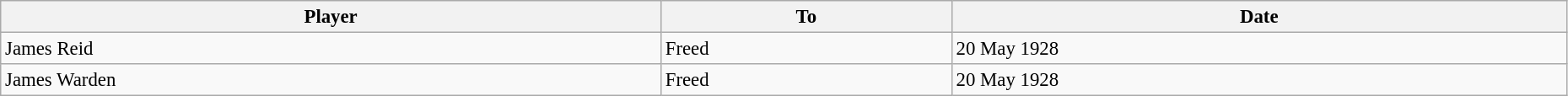<table class="wikitable" style="text-align:center; font-size:95%;width:98%; text-align:left">
<tr>
<th>Player</th>
<th>To</th>
<th>Date</th>
</tr>
<tr>
<td> James Reid</td>
<td> Freed</td>
<td>20 May 1928</td>
</tr>
<tr>
<td> James Warden</td>
<td> Freed</td>
<td>20 May 1928</td>
</tr>
</table>
